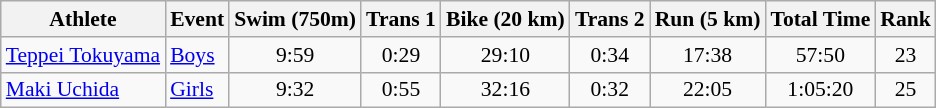<table class="wikitable" style="font-size:90%;">
<tr>
<th>Athlete</th>
<th>Event</th>
<th>Swim (750m)</th>
<th>Trans 1</th>
<th>Bike (20 km)</th>
<th>Trans 2</th>
<th>Run (5 km)</th>
<th>Total Time</th>
<th>Rank</th>
</tr>
<tr align=center>
<td align=left><a href='#'>Teppei Tokuyama</a></td>
<td align=left><a href='#'>Boys</a></td>
<td>9:59</td>
<td>0:29</td>
<td>29:10</td>
<td>0:34</td>
<td>17:38</td>
<td>57:50</td>
<td>23</td>
</tr>
<tr align=center>
<td align=left><a href='#'>Maki Uchida</a></td>
<td align=left><a href='#'>Girls</a></td>
<td>9:32</td>
<td>0:55</td>
<td>32:16</td>
<td>0:32</td>
<td>22:05</td>
<td>1:05:20</td>
<td>25</td>
</tr>
</table>
